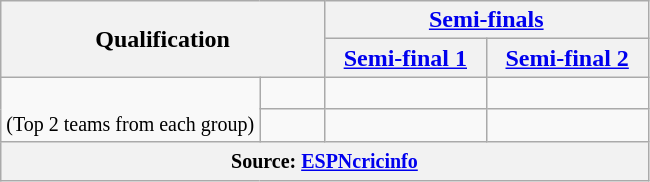<table class="wikitable">
<tr>
<th colspan="2" rowspan="2" width=50%>Qualification</th>
<th colspan="2" width=50%><a href='#'>Semi-finals</a></th>
</tr>
<tr>
<th width=25%><a href='#'>Semi-final 1</a></th>
<th width=25%><a href='#'>Semi-final 2</a></th>
</tr>
<tr>
<td rowspan="2" width=40%><br><small>(Top 2 teams from each group)</small></td>
<td></td>
<td></td>
<td></td>
</tr>
<tr>
<td></td>
<td></td>
<td></td>
</tr>
<tr>
<th colspan="4"><small>Source: <a href='#'>ESPNcricinfo</a><includeonly></includeonly><noinclude></noinclude></small></th>
</tr>
</table>
